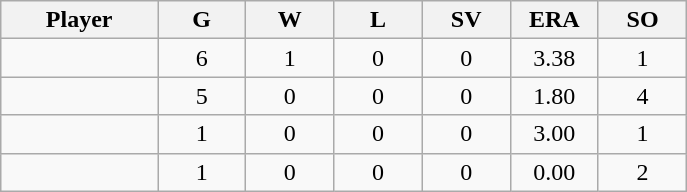<table class="wikitable sortable">
<tr>
<th bgcolor="#DDDDFF" width="16%">Player</th>
<th bgcolor="#DDDDFF" width="9%">G</th>
<th bgcolor="#DDDDFF" width="9%">W</th>
<th bgcolor="#DDDDFF" width="9%">L</th>
<th bgcolor="#DDDDFF" width="9%">SV</th>
<th bgcolor="#DDDDFF" width="9%">ERA</th>
<th bgcolor="#DDDDFF" width="9%">SO</th>
</tr>
<tr align="center">
<td></td>
<td>6</td>
<td>1</td>
<td>0</td>
<td>0</td>
<td>3.38</td>
<td>1</td>
</tr>
<tr align="center">
<td></td>
<td>5</td>
<td>0</td>
<td>0</td>
<td>0</td>
<td>1.80</td>
<td>4</td>
</tr>
<tr align=center>
<td></td>
<td>1</td>
<td>0</td>
<td>0</td>
<td>0</td>
<td>3.00</td>
<td>1</td>
</tr>
<tr align="center">
<td></td>
<td>1</td>
<td>0</td>
<td>0</td>
<td>0</td>
<td>0.00</td>
<td>2</td>
</tr>
</table>
